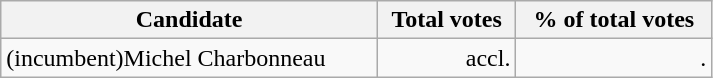<table class="wikitable" width="475">
<tr>
<th align="left">Candidate</th>
<th align="right">Total votes</th>
<th align="right">% of total votes</th>
</tr>
<tr>
<td align="left">(incumbent)Michel Charbonneau</td>
<td align="right">accl.</td>
<td align="right">.</td>
</tr>
</table>
